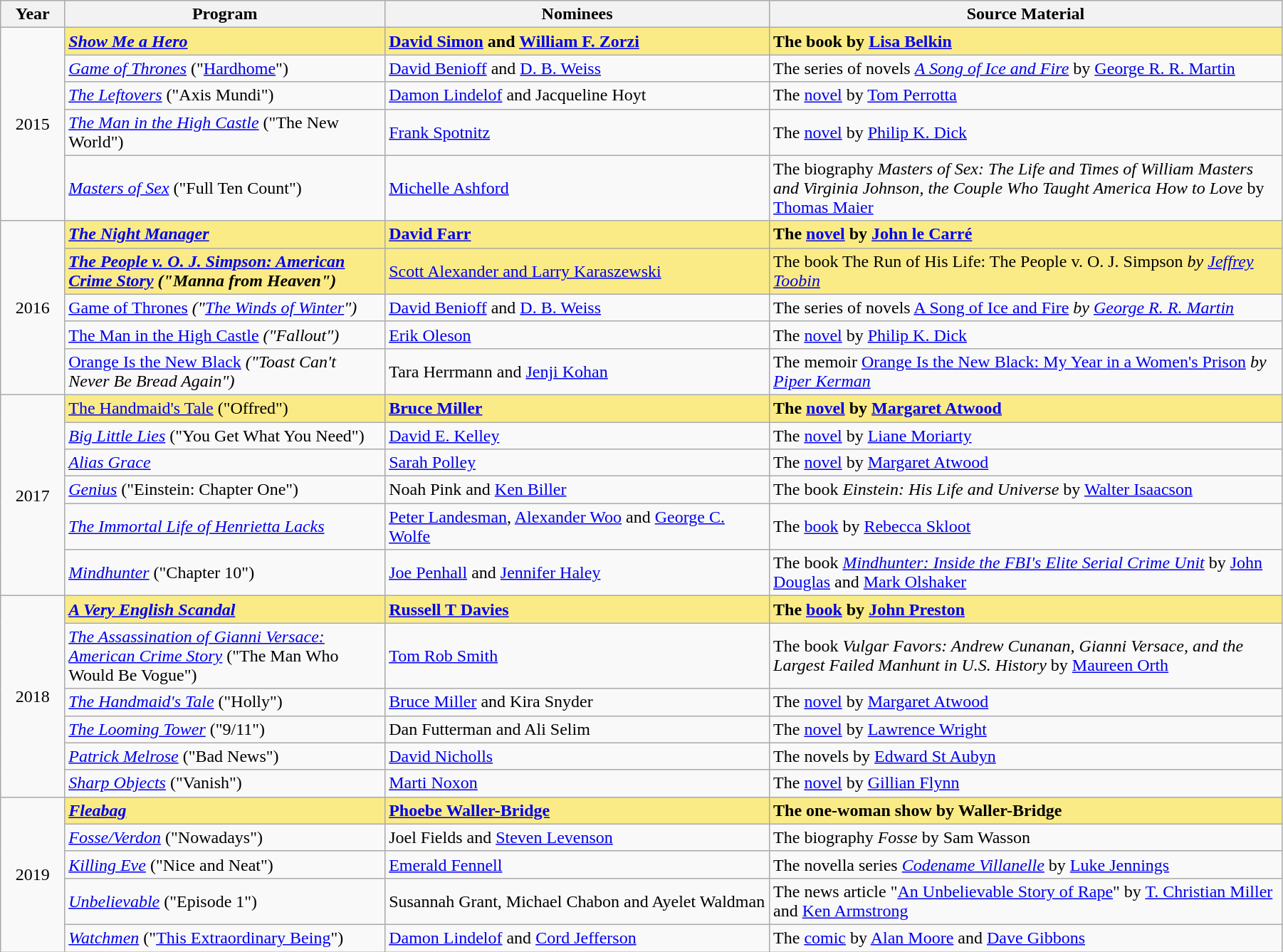<table class="wikitable" width="95%" cellpadding="5">
<tr>
<th width="5%">Year</th>
<th width="25%">Program</th>
<th width="30%">Nominees</th>
<th width="40%">Source Material</th>
</tr>
<tr>
<td rowspan="5" style="text-align:center;">2015</td>
<td style="background:#FAEB86;"><strong><em><a href='#'>Show Me a Hero</a></em></strong></td>
<td style="background:#FAEB86;"><strong><a href='#'>David Simon</a> and <a href='#'>William F. Zorzi</a></strong></td>
<td style="background:#FAEB86;"><strong>The book by <a href='#'>Lisa Belkin</a></strong></td>
</tr>
<tr>
<td><em><a href='#'>Game of Thrones</a></em> ("<a href='#'>Hardhome</a>")</td>
<td><a href='#'>David Benioff</a> and <a href='#'>D. B. Weiss</a></td>
<td>The series of novels <em><a href='#'>A Song of Ice and Fire</a></em> by <a href='#'>George R. R. Martin</a></td>
</tr>
<tr>
<td><em><a href='#'>The Leftovers</a></em> ("Axis Mundi")</td>
<td><a href='#'>Damon Lindelof</a> and Jacqueline Hoyt</td>
<td>The <a href='#'>novel</a> by <a href='#'>Tom Perrotta</a></td>
</tr>
<tr>
<td><em><a href='#'>The Man in the High Castle</a></em> ("The New World")</td>
<td><a href='#'>Frank Spotnitz</a></td>
<td>The <a href='#'>novel</a> by <a href='#'>Philip K. Dick</a></td>
</tr>
<tr>
<td><em><a href='#'>Masters of Sex</a></em> ("Full Ten Count")</td>
<td><a href='#'>Michelle Ashford</a></td>
<td>The biography <em>Masters of Sex: The Life and Times of William Masters and Virginia Johnson, the Couple Who Taught America How to Love</em> by <a href='#'>Thomas Maier</a></td>
</tr>
<tr>
<td rowspan="5" style="text-align:center;">2016</td>
<td style="background:#FAEB86;"><strong><em><a href='#'>The Night Manager</a></em></strong></td>
<td style="background:#FAEB86;"><strong><a href='#'>David Farr</a></strong></td>
<td style="background:#FAEB86;"><strong>The <a href='#'>novel</a> by <a href='#'>John le Carré</a></strong></td>
</tr>
<tr>
<td style="background:#FAEB86;"><strong><em><a href='#'>The People v. O. J. Simpson: American Crime Story</a><em> ("Manna from Heaven")<strong></td>
<td style="background:#FAEB86;"></strong><a href='#'>Scott Alexander and Larry Karaszewski</a><strong></td>
<td style="background:#FAEB86;"></strong>The book </em>The Run of His Life: The People v. O. J. Simpson<em> by <a href='#'>Jeffrey Toobin</a><strong></td>
</tr>
<tr>
<td></em><a href='#'>Game of Thrones</a><em> ("<a href='#'>The Winds of Winter</a>")</td>
<td><a href='#'>David Benioff</a> and <a href='#'>D. B. Weiss</a></td>
<td>The series of novels </em><a href='#'>A Song of Ice and Fire</a><em> by <a href='#'>George R. R. Martin</a></td>
</tr>
<tr>
<td></em><a href='#'>The Man in the High Castle</a><em> ("Fallout")</td>
<td><a href='#'>Erik Oleson</a></td>
<td>The <a href='#'>novel</a> by <a href='#'>Philip K. Dick</a></td>
</tr>
<tr>
<td></em><a href='#'>Orange Is the New Black</a><em> ("Toast Can't Never Be Bread Again")</td>
<td>Tara Herrmann and <a href='#'>Jenji Kohan</a></td>
<td>The memoir </em><a href='#'>Orange Is the New Black: My Year in a Women's Prison</a><em> by <a href='#'>Piper Kerman</a></td>
</tr>
<tr>
<td rowspan="6" style="text-align:center;">2017</td>
<td style="background:#FAEB86;"></em></strong><a href='#'>The Handmaid's Tale</a></em> ("Offred")</strong></td>
<td style="background:#FAEB86;"><strong><a href='#'>Bruce Miller</a></strong></td>
<td style="background:#FAEB86;"><strong>The <a href='#'>novel</a> by <a href='#'>Margaret Atwood</a></strong></td>
</tr>
<tr>
<td><em><a href='#'>Big Little Lies</a></em> ("You Get What You Need")</td>
<td><a href='#'>David E. Kelley</a></td>
<td>The <a href='#'>novel</a> by <a href='#'>Liane Moriarty</a></td>
</tr>
<tr>
<td><em><a href='#'>Alias Grace</a></em></td>
<td><a href='#'>Sarah Polley</a></td>
<td>The <a href='#'>novel</a> by <a href='#'>Margaret Atwood</a></td>
</tr>
<tr>
<td><em><a href='#'>Genius</a></em> ("Einstein: Chapter One")</td>
<td>Noah Pink and <a href='#'>Ken Biller</a></td>
<td>The book <em>Einstein: His Life and Universe</em> by <a href='#'>Walter Isaacson</a></td>
</tr>
<tr>
<td><em><a href='#'>The Immortal Life of Henrietta Lacks</a></em></td>
<td><a href='#'>Peter Landesman</a>, <a href='#'>Alexander Woo</a> and <a href='#'>George C. Wolfe</a></td>
<td>The <a href='#'>book</a> by <a href='#'>Rebecca Skloot</a></td>
</tr>
<tr>
<td><em><a href='#'>Mindhunter</a></em> ("Chapter 10")</td>
<td><a href='#'>Joe Penhall</a> and <a href='#'>Jennifer Haley</a></td>
<td>The book <em><a href='#'>Mindhunter: Inside the FBI's Elite Serial Crime Unit</a></em> by <a href='#'>John Douglas</a> and <a href='#'>Mark Olshaker</a></td>
</tr>
<tr>
<td rowspan="6" style="text-align:center;">2018</td>
<td style="background:#FAEB86;"><strong><em><a href='#'>A Very English Scandal</a></em></strong></td>
<td style="background:#FAEB86;"><strong><a href='#'>Russell T Davies</a></strong></td>
<td style="background:#FAEB86;"><strong>The <a href='#'>book</a> by <a href='#'>John Preston</a></strong></td>
</tr>
<tr>
<td><em><a href='#'>The Assassination of Gianni Versace: American Crime Story</a></em> ("The Man Who Would Be Vogue")</td>
<td><a href='#'>Tom Rob Smith</a></td>
<td>The book <em>Vulgar Favors: Andrew Cunanan, Gianni Versace, and the Largest Failed Manhunt in U.S. History</em> by <a href='#'>Maureen Orth</a></td>
</tr>
<tr>
<td><em><a href='#'>The Handmaid's Tale</a></em> ("Holly")</td>
<td><a href='#'>Bruce Miller</a> and Kira Snyder</td>
<td>The <a href='#'>novel</a> by <a href='#'>Margaret Atwood</a></td>
</tr>
<tr>
<td><em><a href='#'>The Looming Tower</a></em> ("9/11")</td>
<td>Dan Futterman and Ali Selim</td>
<td>The <a href='#'>novel</a> by <a href='#'>Lawrence Wright</a></td>
</tr>
<tr>
<td><em><a href='#'>Patrick Melrose</a></em> ("Bad News")</td>
<td><a href='#'>David Nicholls</a></td>
<td>The novels by <a href='#'>Edward St Aubyn</a></td>
</tr>
<tr>
<td><em><a href='#'>Sharp Objects</a></em> ("Vanish")</td>
<td><a href='#'>Marti Noxon</a></td>
<td>The <a href='#'>novel</a> by <a href='#'>Gillian Flynn</a></td>
</tr>
<tr>
<td rowspan="5" style="text-align:center;">2019</td>
<td style="background:#FAEB86;"><strong><em><a href='#'>Fleabag</a></em></strong></td>
<td style="background:#FAEB86;"><strong><a href='#'>Phoebe Waller-Bridge</a></strong></td>
<td style="background:#FAEB86;"><strong>The one-woman show by Waller-Bridge</strong></td>
</tr>
<tr>
<td><em><a href='#'>Fosse/Verdon</a></em> ("Nowadays")</td>
<td>Joel Fields and <a href='#'>Steven Levenson</a></td>
<td>The biography <em>Fosse</em> by Sam Wasson</td>
</tr>
<tr>
<td><em><a href='#'>Killing Eve</a></em> ("Nice and Neat")</td>
<td><a href='#'>Emerald Fennell</a></td>
<td>The novella series <em><a href='#'>Codename Villanelle</a></em> by <a href='#'>Luke Jennings</a></td>
</tr>
<tr>
<td><em><a href='#'>Unbelievable</a></em> ("Episode 1")</td>
<td>Susannah Grant, Michael Chabon and Ayelet Waldman</td>
<td>The news article "<a href='#'>An Unbelievable Story of Rape</a>" by <a href='#'>T. Christian Miller</a> and <a href='#'>Ken Armstrong</a></td>
</tr>
<tr>
<td><em><a href='#'>Watchmen</a></em> ("<a href='#'>This Extraordinary Being</a>")</td>
<td><a href='#'>Damon Lindelof</a> and <a href='#'>Cord Jefferson</a></td>
<td>The <a href='#'>comic</a> by <a href='#'>Alan Moore</a> and <a href='#'>Dave Gibbons</a></td>
</tr>
</table>
